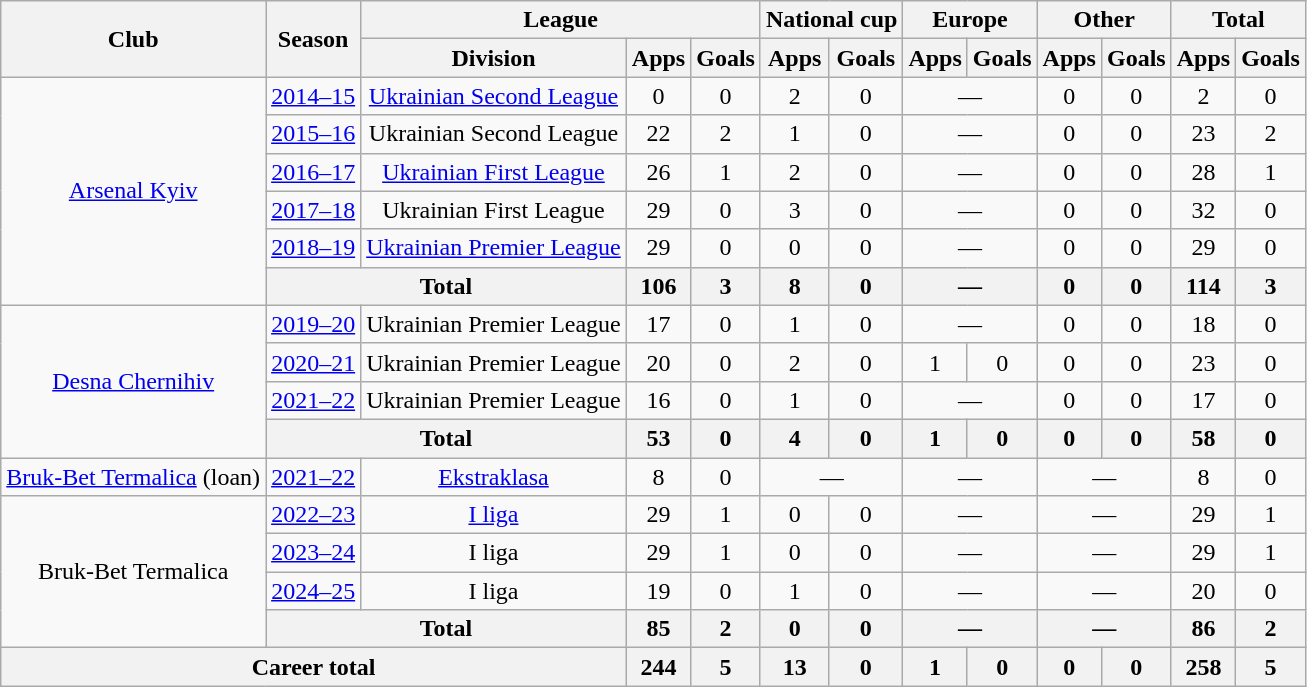<table class="wikitable" style="text-align:center">
<tr>
<th rowspan="2">Club</th>
<th rowspan="2">Season</th>
<th colspan="3">League</th>
<th colspan="2">National cup</th>
<th colspan="2">Europe</th>
<th colspan="2">Other</th>
<th colspan="2">Total</th>
</tr>
<tr>
<th>Division</th>
<th>Apps</th>
<th>Goals</th>
<th>Apps</th>
<th>Goals</th>
<th>Apps</th>
<th>Goals</th>
<th>Apps</th>
<th>Goals</th>
<th>Apps</th>
<th>Goals</th>
</tr>
<tr>
<td rowspan="6"><a href='#'>Arsenal Kyiv</a></td>
<td><a href='#'>2014–15</a></td>
<td><a href='#'>Ukrainian Second League</a></td>
<td>0</td>
<td>0</td>
<td>2</td>
<td>0</td>
<td colspan="2">—</td>
<td>0</td>
<td>0</td>
<td>2</td>
<td>0</td>
</tr>
<tr>
<td><a href='#'>2015–16</a></td>
<td>Ukrainian Second League</td>
<td>22</td>
<td>2</td>
<td>1</td>
<td>0</td>
<td colspan="2">—</td>
<td>0</td>
<td>0</td>
<td>23</td>
<td>2</td>
</tr>
<tr>
<td><a href='#'>2016–17</a></td>
<td><a href='#'>Ukrainian First League</a></td>
<td>26</td>
<td>1</td>
<td>2</td>
<td>0</td>
<td colspan="2">—</td>
<td>0</td>
<td>0</td>
<td>28</td>
<td>1</td>
</tr>
<tr>
<td><a href='#'>2017–18</a></td>
<td>Ukrainian First League</td>
<td>29</td>
<td>0</td>
<td>3</td>
<td>0</td>
<td colspan="2">—</td>
<td>0</td>
<td>0</td>
<td>32</td>
<td>0</td>
</tr>
<tr>
<td><a href='#'>2018–19</a></td>
<td><a href='#'>Ukrainian Premier League</a></td>
<td>29</td>
<td>0</td>
<td>0</td>
<td>0</td>
<td colspan="2">—</td>
<td>0</td>
<td>0</td>
<td>29</td>
<td>0</td>
</tr>
<tr>
<th colspan="2">Total</th>
<th>106</th>
<th>3</th>
<th>8</th>
<th>0</th>
<th colspan="2">—</th>
<th>0</th>
<th>0</th>
<th>114</th>
<th>3</th>
</tr>
<tr>
<td rowspan="4"><a href='#'>Desna Chernihiv</a></td>
<td><a href='#'>2019–20</a></td>
<td>Ukrainian Premier League</td>
<td>17</td>
<td>0</td>
<td>1</td>
<td>0</td>
<td colspan="2">—</td>
<td>0</td>
<td>0</td>
<td>18</td>
<td>0</td>
</tr>
<tr>
<td><a href='#'>2020–21</a></td>
<td>Ukrainian Premier League</td>
<td>20</td>
<td>0</td>
<td>2</td>
<td>0</td>
<td>1</td>
<td>0</td>
<td>0</td>
<td>0</td>
<td>23</td>
<td>0</td>
</tr>
<tr>
<td><a href='#'>2021–22</a></td>
<td>Ukrainian Premier League</td>
<td>16</td>
<td>0</td>
<td>1</td>
<td>0</td>
<td colspan="2">—</td>
<td>0</td>
<td>0</td>
<td>17</td>
<td>0</td>
</tr>
<tr>
<th colspan="2">Total</th>
<th>53</th>
<th>0</th>
<th>4</th>
<th>0</th>
<th>1</th>
<th>0</th>
<th>0</th>
<th>0</th>
<th>58</th>
<th>0</th>
</tr>
<tr>
<td rowspan="1"><a href='#'>Bruk-Bet Termalica</a> (loan)</td>
<td><a href='#'>2021–22</a></td>
<td><a href='#'>Ekstraklasa</a></td>
<td>8</td>
<td>0</td>
<td colspan="2">—</td>
<td colspan="2">—</td>
<td colspan="2">—</td>
<td>8</td>
<td>0</td>
</tr>
<tr>
<td rowspan="4">Bruk-Bet Termalica</td>
<td><a href='#'>2022–23</a></td>
<td><a href='#'>I liga</a></td>
<td>29</td>
<td>1</td>
<td>0</td>
<td>0</td>
<td colspan="2">—</td>
<td colspan="2">—</td>
<td>29</td>
<td>1</td>
</tr>
<tr>
<td><a href='#'>2023–24</a></td>
<td>I liga</td>
<td>29</td>
<td>1</td>
<td>0</td>
<td>0</td>
<td colspan="2">—</td>
<td colspan="2">—</td>
<td>29</td>
<td>1</td>
</tr>
<tr>
<td><a href='#'>2024–25</a></td>
<td>I liga</td>
<td>19</td>
<td>0</td>
<td>1</td>
<td>0</td>
<td colspan="2">—</td>
<td colspan="2">—</td>
<td>20</td>
<td>0</td>
</tr>
<tr>
<th colspan="2">Total</th>
<th>85</th>
<th>2</th>
<th>0</th>
<th>0</th>
<th colspan="2">—</th>
<th colspan="2">—</th>
<th>86</th>
<th>2</th>
</tr>
<tr>
<th colspan="3">Career total</th>
<th>244</th>
<th>5</th>
<th>13</th>
<th>0</th>
<th>1</th>
<th>0</th>
<th>0</th>
<th>0</th>
<th>258</th>
<th>5</th>
</tr>
</table>
